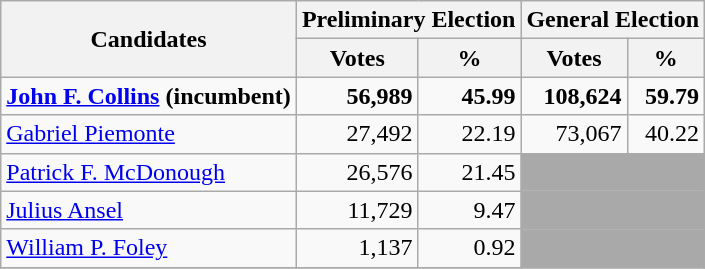<table class=wikitable>
<tr>
<th colspan=1 rowspan=2><strong>Candidates</strong></th>
<th colspan=2><strong>Preliminary Election</strong></th>
<th colspan=2><strong>General Election</strong></th>
</tr>
<tr>
<th>Votes</th>
<th>%</th>
<th>Votes</th>
<th>%</th>
</tr>
<tr>
<td><strong><a href='#'>John F. Collins</a> (incumbent)</strong></td>
<td align="right"><strong>56,989</strong></td>
<td align="right"><strong>45.99</strong></td>
<td align="right"><strong>108,624</strong></td>
<td align="right"><strong>59.79</strong></td>
</tr>
<tr>
<td><a href='#'>Gabriel Piemonte</a></td>
<td align="right">27,492</td>
<td align="right">22.19</td>
<td align="right">73,067</td>
<td align="right">40.22</td>
</tr>
<tr>
<td><a href='#'>Patrick F. McDonough</a></td>
<td align="right">26,576</td>
<td align="right">21.45</td>
<td colspan=2 bgcolor= darkgray></td>
</tr>
<tr>
<td><a href='#'>Julius Ansel</a></td>
<td align="right">11,729</td>
<td align="right">9.47</td>
<td colspan=2 bgcolor= darkgray></td>
</tr>
<tr>
<td><a href='#'>William P. Foley</a></td>
<td align="right">1,137</td>
<td align="right">0.92</td>
<td colspan=2 bgcolor= darkgray></td>
</tr>
<tr>
</tr>
</table>
